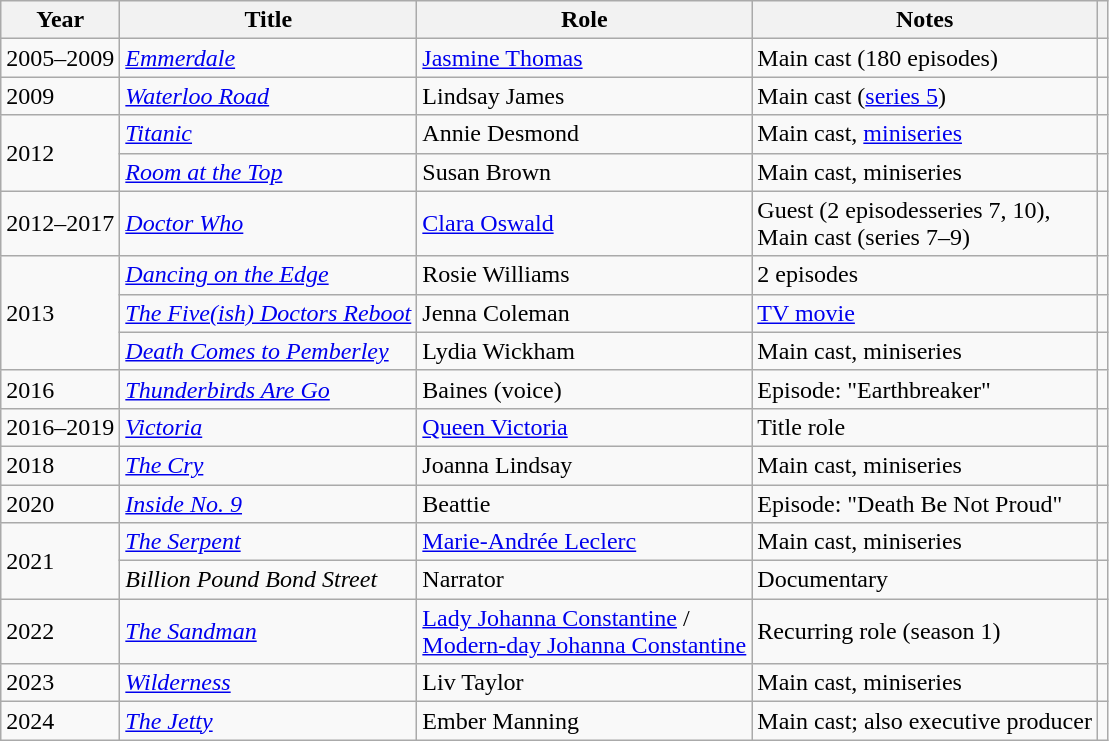<table class="wikitable sortable">
<tr>
<th>Year</th>
<th>Title</th>
<th>Role</th>
<th class="unsortable">Notes</th>
<th class="unsortable"></th>
</tr>
<tr>
<td>2005–2009</td>
<td><em><a href='#'>Emmerdale</a></em></td>
<td><a href='#'>Jasmine Thomas</a></td>
<td>Main cast (180 episodes)</td>
<td></td>
</tr>
<tr>
<td>2009</td>
<td><em><a href='#'>Waterloo Road</a></em></td>
<td>Lindsay James</td>
<td>Main cast (<a href='#'>series 5</a>)</td>
<td></td>
</tr>
<tr>
<td rowspan="2">2012</td>
<td><em><a href='#'>Titanic</a></em></td>
<td>Annie Desmond</td>
<td>Main cast, <a href='#'>miniseries</a></td>
<td></td>
</tr>
<tr>
<td><em><a href='#'>Room at the Top</a></em></td>
<td>Susan Brown</td>
<td>Main cast, miniseries</td>
<td></td>
</tr>
<tr>
<td>2012–2017</td>
<td><em><a href='#'>Doctor Who</a></em></td>
<td><a href='#'>Clara Oswald</a></td>
<td>Guest (2 episodesseries 7, 10),<br>Main cast (series 7–9)</td>
<td></td>
</tr>
<tr>
<td rowspan="3">2013</td>
<td><em><a href='#'>Dancing on the Edge</a></em></td>
<td>Rosie Williams</td>
<td>2 episodes</td>
<td></td>
</tr>
<tr>
<td><em><a href='#'>The Five(ish) Doctors Reboot</a></em></td>
<td>Jenna Coleman</td>
<td><a href='#'>TV movie</a></td>
<td></td>
</tr>
<tr>
<td><em><a href='#'>Death Comes to Pemberley</a></em></td>
<td>Lydia Wickham</td>
<td>Main cast, miniseries</td>
<td></td>
</tr>
<tr>
<td>2016</td>
<td><em><a href='#'>Thunderbirds Are Go</a></em></td>
<td>Baines (voice)</td>
<td>Episode: "Earthbreaker"</td>
<td></td>
</tr>
<tr>
<td>2016–2019</td>
<td><em><a href='#'>Victoria</a></em></td>
<td><a href='#'>Queen Victoria</a></td>
<td>Title role</td>
<td></td>
</tr>
<tr>
<td>2018</td>
<td><em><a href='#'>The Cry</a></em></td>
<td>Joanna Lindsay</td>
<td>Main cast, miniseries</td>
<td></td>
</tr>
<tr>
<td>2020</td>
<td><em><a href='#'>Inside No. 9</a></em></td>
<td>Beattie</td>
<td>Episode: "Death Be Not Proud"</td>
<td></td>
</tr>
<tr>
<td rowspan="2">2021</td>
<td><em><a href='#'>The Serpent</a></em></td>
<td><a href='#'>Marie-Andrée Leclerc</a></td>
<td>Main cast, miniseries</td>
<td></td>
</tr>
<tr>
<td><em>Billion Pound Bond Street</em></td>
<td>Narrator</td>
<td>Documentary</td>
<td></td>
</tr>
<tr>
<td>2022</td>
<td><em><a href='#'>The Sandman</a></em></td>
<td><a href='#'>Lady Johanna Constantine</a> /<br><a href='#'>Modern-day Johanna Constantine</a></td>
<td>Recurring role (season 1)</td>
<td></td>
</tr>
<tr>
<td>2023</td>
<td><em><a href='#'>Wilderness</a></em></td>
<td>Liv Taylor</td>
<td>Main cast, miniseries</td>
<td></td>
</tr>
<tr>
<td>2024</td>
<td><em><a href='#'>The Jetty</a></em></td>
<td>Ember Manning</td>
<td>Main cast; also executive producer</td>
<td></td>
</tr>
</table>
